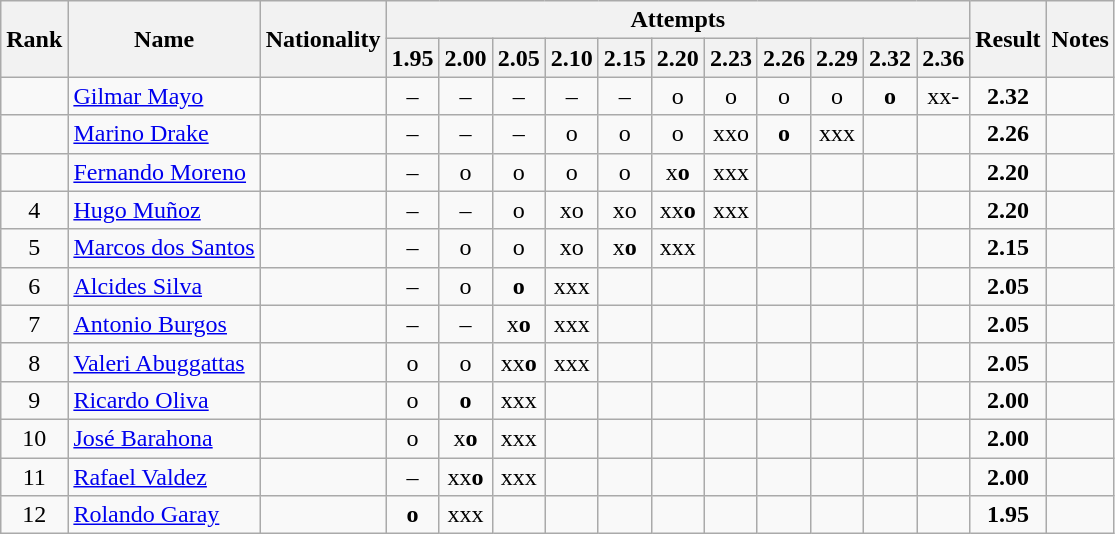<table class="wikitable sortable" style="text-align:center">
<tr>
<th rowspan=2>Rank</th>
<th rowspan=2>Name</th>
<th rowspan=2>Nationality</th>
<th colspan=11>Attempts</th>
<th rowspan=2>Result</th>
<th rowspan=2>Notes</th>
</tr>
<tr>
<th>1.95</th>
<th>2.00</th>
<th>2.05</th>
<th>2.10</th>
<th>2.15</th>
<th>2.20</th>
<th>2.23</th>
<th>2.26</th>
<th>2.29</th>
<th>2.32</th>
<th>2.36</th>
</tr>
<tr>
<td align=center></td>
<td align=left><a href='#'>Gilmar Mayo</a></td>
<td align=left></td>
<td>–</td>
<td>–</td>
<td>–</td>
<td>–</td>
<td>–</td>
<td>o</td>
<td>o</td>
<td>o</td>
<td>o</td>
<td><strong>o</strong></td>
<td>xx-</td>
<td><strong>2.32</strong></td>
<td></td>
</tr>
<tr>
<td align=center></td>
<td align=left><a href='#'>Marino Drake</a></td>
<td align=left></td>
<td>–</td>
<td>–</td>
<td>–</td>
<td>o</td>
<td>o</td>
<td>o</td>
<td>xxo</td>
<td><strong>o</strong></td>
<td>xxx</td>
<td></td>
<td></td>
<td><strong>2.26</strong></td>
<td></td>
</tr>
<tr>
<td align=center></td>
<td align=left><a href='#'>Fernando Moreno</a></td>
<td align=left></td>
<td>–</td>
<td>o</td>
<td>o</td>
<td>o</td>
<td>o</td>
<td>x<strong>o</strong></td>
<td>xxx</td>
<td></td>
<td></td>
<td></td>
<td></td>
<td><strong>2.20</strong></td>
<td></td>
</tr>
<tr>
<td align=center>4</td>
<td align=left><a href='#'>Hugo Muñoz</a></td>
<td align=left></td>
<td>–</td>
<td>–</td>
<td>o</td>
<td>xo</td>
<td>xo</td>
<td>xx<strong>o</strong></td>
<td>xxx</td>
<td></td>
<td></td>
<td></td>
<td></td>
<td><strong>2.20</strong></td>
<td></td>
</tr>
<tr>
<td align=center>5</td>
<td align=left><a href='#'>Marcos dos Santos</a></td>
<td align=left></td>
<td>–</td>
<td>o</td>
<td>o</td>
<td>xo</td>
<td>x<strong>o</strong></td>
<td>xxx</td>
<td></td>
<td></td>
<td></td>
<td></td>
<td></td>
<td><strong>2.15</strong></td>
<td></td>
</tr>
<tr>
<td align=center>6</td>
<td align=left><a href='#'>Alcides Silva</a></td>
<td align=left></td>
<td>–</td>
<td>o</td>
<td><strong>o</strong></td>
<td>xxx</td>
<td></td>
<td></td>
<td></td>
<td></td>
<td></td>
<td></td>
<td></td>
<td><strong>2.05</strong></td>
<td></td>
</tr>
<tr>
<td align=center>7</td>
<td align=left><a href='#'>Antonio Burgos</a></td>
<td align=left></td>
<td>–</td>
<td>–</td>
<td>x<strong>o</strong></td>
<td>xxx</td>
<td></td>
<td></td>
<td></td>
<td></td>
<td></td>
<td></td>
<td></td>
<td><strong>2.05</strong></td>
<td></td>
</tr>
<tr>
<td align=center>8</td>
<td align=left><a href='#'>Valeri Abuggattas</a></td>
<td align=left></td>
<td>o</td>
<td>o</td>
<td>xx<strong>o</strong></td>
<td>xxx</td>
<td></td>
<td></td>
<td></td>
<td></td>
<td></td>
<td></td>
<td></td>
<td><strong>2.05</strong></td>
<td></td>
</tr>
<tr>
<td align=center>9</td>
<td align=left><a href='#'>Ricardo Oliva</a></td>
<td align=left></td>
<td>o</td>
<td><strong>o</strong></td>
<td>xxx</td>
<td></td>
<td></td>
<td></td>
<td></td>
<td></td>
<td></td>
<td></td>
<td></td>
<td><strong>2.00</strong></td>
<td></td>
</tr>
<tr>
<td align=center>10</td>
<td align=left><a href='#'>José Barahona</a></td>
<td align=left></td>
<td>o</td>
<td>x<strong>o</strong></td>
<td>xxx</td>
<td></td>
<td></td>
<td></td>
<td></td>
<td></td>
<td></td>
<td></td>
<td></td>
<td><strong>2.00</strong></td>
<td></td>
</tr>
<tr>
<td align=center>11</td>
<td align=left><a href='#'>Rafael Valdez</a></td>
<td align=left></td>
<td>–</td>
<td>xx<strong>o</strong></td>
<td>xxx</td>
<td></td>
<td></td>
<td></td>
<td></td>
<td></td>
<td></td>
<td></td>
<td></td>
<td><strong>2.00</strong></td>
<td></td>
</tr>
<tr>
<td align=center>12</td>
<td align=left><a href='#'>Rolando Garay</a></td>
<td align=left></td>
<td><strong>o</strong></td>
<td>xxx</td>
<td></td>
<td></td>
<td></td>
<td></td>
<td></td>
<td></td>
<td></td>
<td></td>
<td></td>
<td><strong>1.95</strong></td>
<td></td>
</tr>
</table>
